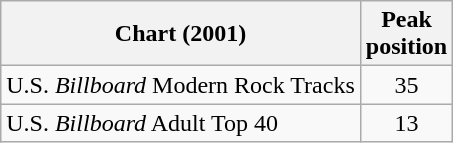<table class="wikitable sortable">
<tr>
<th>Chart (2001)</th>
<th>Peak<br>position</th>
</tr>
<tr>
<td>U.S. <em>Billboard</em> Modern Rock Tracks</td>
<td align="center">35</td>
</tr>
<tr>
<td>U.S. <em>Billboard</em> Adult Top 40</td>
<td align="center">13</td>
</tr>
</table>
